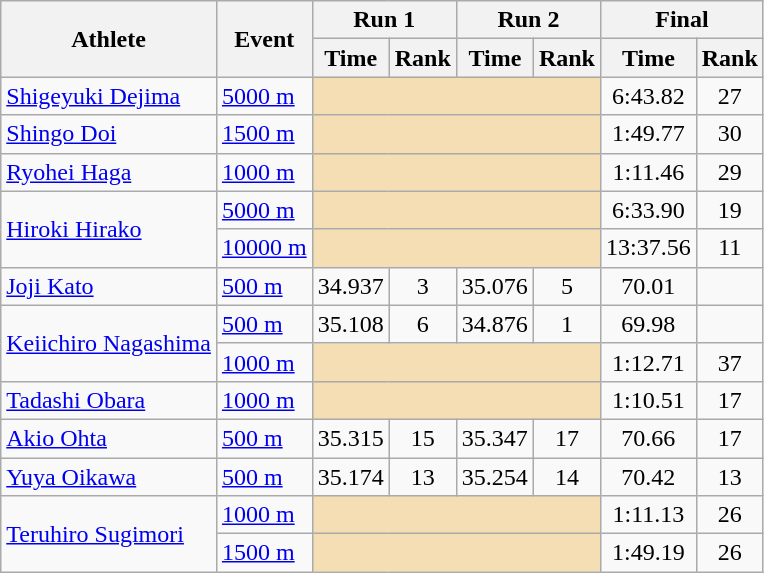<table class="wikitable">
<tr>
<th rowspan="2">Athlete</th>
<th rowspan="2">Event</th>
<th colspan="2">Run 1</th>
<th colspan="2">Run 2</th>
<th colspan="2">Final</th>
</tr>
<tr>
<th>Time</th>
<th>Rank</th>
<th>Time</th>
<th>Rank</th>
<th>Time</th>
<th>Rank</th>
</tr>
<tr>
<td><a href='#'>Shigeyuki Dejima</a></td>
<td><a href='#'>5000 m</a></td>
<td align=center colspan=4 bgcolor=wheat></td>
<td align=center>6:43.82</td>
<td align=center>27</td>
</tr>
<tr>
<td><a href='#'>Shingo Doi</a></td>
<td><a href='#'>1500 m</a></td>
<td align=center colspan=4 bgcolor=wheat></td>
<td align=center>1:49.77</td>
<td align=center>30</td>
</tr>
<tr>
<td><a href='#'>Ryohei Haga</a></td>
<td><a href='#'>1000 m</a></td>
<td align=center colspan=4 bgcolor=wheat></td>
<td align=center>1:11.46</td>
<td align=center>29</td>
</tr>
<tr>
<td rowspan=2><a href='#'>Hiroki Hirako</a></td>
<td><a href='#'>5000 m</a></td>
<td align=center colspan=4 bgcolor=wheat></td>
<td align=center>6:33.90</td>
<td align=center>19</td>
</tr>
<tr>
<td><a href='#'>10000 m</a></td>
<td align=center colspan=4 bgcolor=wheat></td>
<td align=center>13:37.56</td>
<td align=center>11</td>
</tr>
<tr>
<td><a href='#'>Joji Kato</a></td>
<td><a href='#'>500 m</a></td>
<td align=center>34.937</td>
<td align=center>3</td>
<td align=center>35.076</td>
<td align=center>5</td>
<td align=center>70.01</td>
<td align=center></td>
</tr>
<tr>
<td rowspan=2><a href='#'>Keiichiro Nagashima</a></td>
<td><a href='#'>500 m</a></td>
<td align=center>35.108</td>
<td align=center>6</td>
<td align=center>34.876</td>
<td align=center>1</td>
<td align=center>69.98</td>
<td align=center></td>
</tr>
<tr>
<td><a href='#'>1000 m</a></td>
<td align=center colspan=4 bgcolor=wheat></td>
<td align=center>1:12.71</td>
<td align=center>37</td>
</tr>
<tr>
<td><a href='#'>Tadashi Obara</a></td>
<td><a href='#'>1000 m</a></td>
<td align=center colspan=4 bgcolor=wheat></td>
<td align=center>1:10.51</td>
<td align=center>17</td>
</tr>
<tr>
<td><a href='#'>Akio Ohta</a></td>
<td><a href='#'>500 m</a></td>
<td align=center>35.315</td>
<td align=center>15</td>
<td align=center>35.347</td>
<td align=center>17</td>
<td align=center>70.66</td>
<td align=center>17</td>
</tr>
<tr>
<td><a href='#'>Yuya Oikawa</a></td>
<td><a href='#'>500 m</a></td>
<td align=center>35.174</td>
<td align=center>13</td>
<td align=center>35.254</td>
<td align=center>14</td>
<td align=center>70.42</td>
<td align=center>13</td>
</tr>
<tr>
<td rowspan=2><a href='#'>Teruhiro Sugimori</a></td>
<td><a href='#'>1000 m</a></td>
<td align=center colspan=4 bgcolor=wheat></td>
<td align=center>1:11.13</td>
<td align=center>26</td>
</tr>
<tr>
<td><a href='#'>1500 m</a></td>
<td align=center colspan=4 bgcolor=wheat></td>
<td align=center>1:49.19</td>
<td align=center>26</td>
</tr>
</table>
